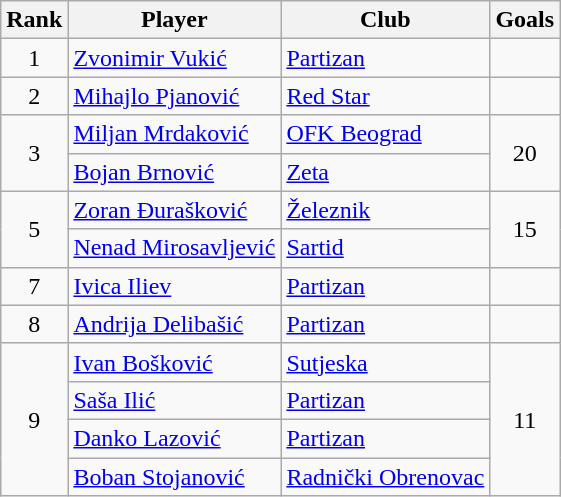<table class="wikitable">
<tr>
<th>Rank</th>
<th>Player</th>
<th>Club</th>
<th>Goals</th>
</tr>
<tr>
<td rowspan=1 align=center>1</td>
<td> <a href='#'>Zvonimir Vukić</a></td>
<td><a href='#'>Partizan</a></td>
<td></td>
</tr>
<tr>
<td rowspan=1 align=center>2</td>
<td> <a href='#'>Mihajlo Pjanović</a></td>
<td><a href='#'>Red Star</a></td>
<td></td>
</tr>
<tr>
<td rowspan=2 align=center>3</td>
<td> <a href='#'>Miljan Mrdaković</a></td>
<td><a href='#'>OFK Beograd</a></td>
<td rowspan=2 align=center>20</td>
</tr>
<tr>
<td> <a href='#'>Bojan Brnović</a></td>
<td><a href='#'>Zeta</a></td>
</tr>
<tr>
<td rowspan=2 align=center>5</td>
<td> <a href='#'>Zoran Đurašković</a></td>
<td><a href='#'>Železnik</a></td>
<td rowspan=2 align=center>15</td>
</tr>
<tr>
<td> <a href='#'>Nenad Mirosavljević</a></td>
<td><a href='#'>Sartid</a></td>
</tr>
<tr>
<td align=center>7</td>
<td> <a href='#'>Ivica Iliev</a></td>
<td><a href='#'>Partizan</a></td>
<td></td>
</tr>
<tr>
<td align=center>8</td>
<td> <a href='#'>Andrija Delibašić</a></td>
<td><a href='#'>Partizan</a></td>
<td></td>
</tr>
<tr>
<td rowspan=4 align=center>9</td>
<td> <a href='#'>Ivan Bošković</a></td>
<td><a href='#'>Sutjeska</a></td>
<td rowspan=4 align=center>11</td>
</tr>
<tr>
<td> <a href='#'>Saša Ilić</a></td>
<td><a href='#'>Partizan</a></td>
</tr>
<tr>
<td> <a href='#'>Danko Lazović</a></td>
<td><a href='#'>Partizan</a></td>
</tr>
<tr>
<td> <a href='#'>Boban Stojanović</a></td>
<td><a href='#'>Radnički Obrenovac</a></td>
</tr>
</table>
